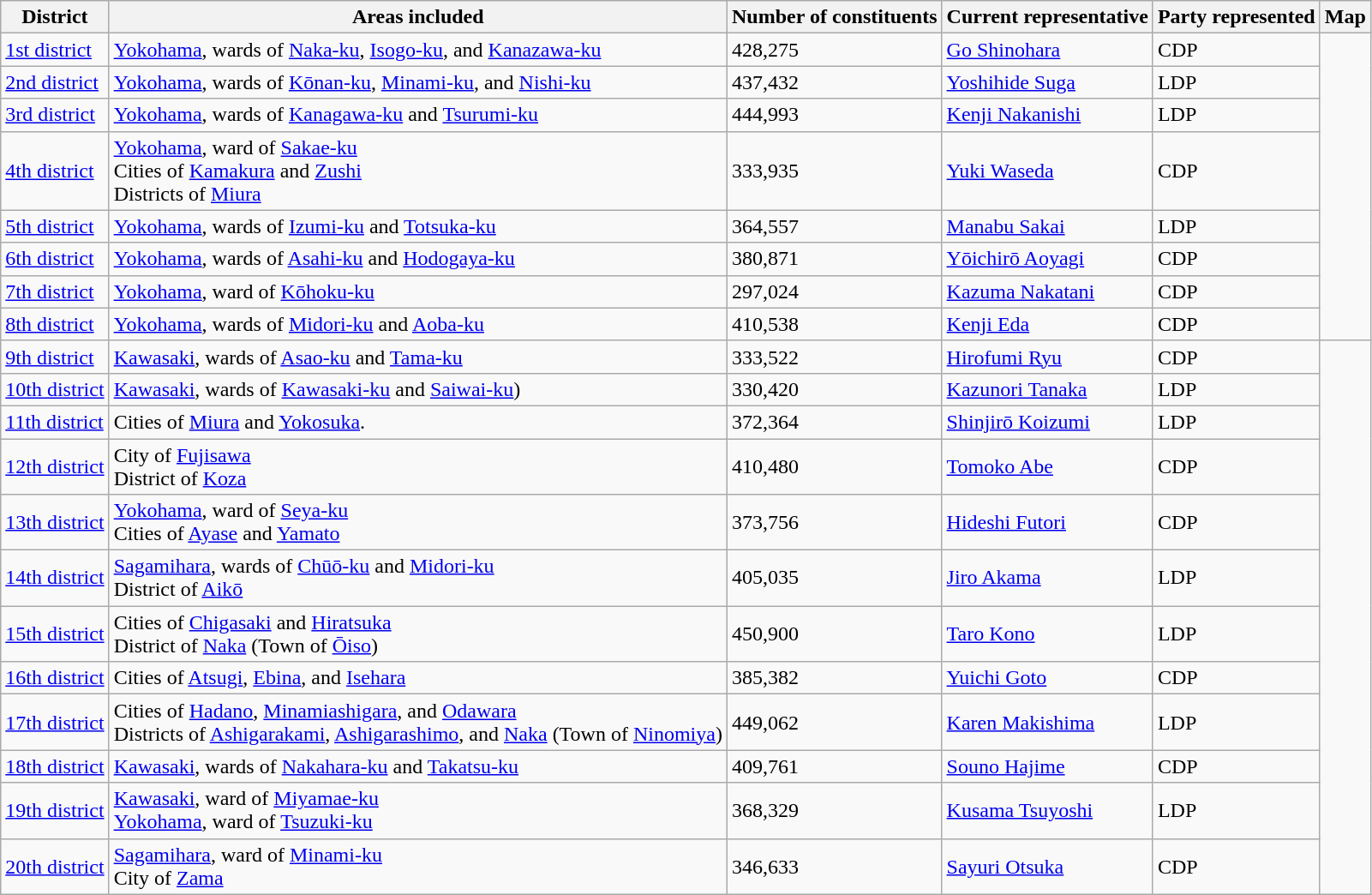<table class="wikitable">
<tr>
<th>District</th>
<th>Areas included</th>
<th>Number of constituents</th>
<th>Current representative</th>
<th>Party represented</th>
<th>Map</th>
</tr>
<tr>
<td><a href='#'>1st district</a></td>
<td><a href='#'>Yokohama</a>, wards of <a href='#'>Naka-ku</a>, <a href='#'>Isogo-ku</a>, and <a href='#'>Kanazawa-ku</a></td>
<td>428,275</td>
<td><a href='#'>Go Shinohara</a></td>
<td>CDP</td>
<td rowspan="8"><br></td>
</tr>
<tr>
<td><a href='#'>2nd district</a></td>
<td><a href='#'>Yokohama</a>, wards of <a href='#'>Kōnan-ku</a>, <a href='#'>Minami-ku</a>, and <a href='#'>Nishi-ku</a></td>
<td>437,432</td>
<td><a href='#'>Yoshihide Suga</a></td>
<td>LDP</td>
</tr>
<tr>
<td><a href='#'>3rd district</a></td>
<td><a href='#'>Yokohama</a>, wards of <a href='#'>Kanagawa-ku</a> and <a href='#'>Tsurumi-ku</a></td>
<td>444,993</td>
<td><a href='#'>Kenji Nakanishi</a></td>
<td>LDP</td>
</tr>
<tr>
<td><a href='#'>4th district</a></td>
<td><a href='#'>Yokohama</a>, ward of <a href='#'>Sakae-ku</a><br>Cities of <a href='#'>Kamakura</a> and <a href='#'>Zushi</a><br>Districts of <a href='#'>Miura</a></td>
<td>333,935</td>
<td><a href='#'>Yuki Waseda</a></td>
<td>CDP</td>
</tr>
<tr>
<td><a href='#'>5th district</a></td>
<td><a href='#'>Yokohama</a>, wards of <a href='#'>Izumi-ku</a> and <a href='#'>Totsuka-ku</a></td>
<td>364,557</td>
<td><a href='#'>Manabu Sakai</a></td>
<td>LDP</td>
</tr>
<tr>
<td><a href='#'>6th district</a></td>
<td><a href='#'>Yokohama</a>, wards of <a href='#'>Asahi-ku</a> and <a href='#'>Hodogaya-ku</a></td>
<td>380,871</td>
<td><a href='#'>Yōichirō Aoyagi</a></td>
<td>CDP</td>
</tr>
<tr>
<td><a href='#'>7th district</a></td>
<td><a href='#'>Yokohama</a>, ward of <a href='#'>Kōhoku-ku</a></td>
<td>297,024</td>
<td><a href='#'>Kazuma Nakatani</a></td>
<td>CDP</td>
</tr>
<tr>
<td><a href='#'>8th district</a></td>
<td><a href='#'>Yokohama</a>, wards of <a href='#'>Midori-ku</a> and <a href='#'>Aoba-ku</a></td>
<td>410,538</td>
<td><a href='#'>Kenji Eda</a></td>
<td>CDP</td>
</tr>
<tr>
<td><a href='#'>9th district</a></td>
<td><a href='#'>Kawasaki</a>, wards of <a href='#'>Asao-ku</a> and <a href='#'>Tama-ku</a></td>
<td>333,522</td>
<td><a href='#'>Hirofumi Ryu</a></td>
<td>CDP</td>
<td rowspan="12"></td>
</tr>
<tr>
<td><a href='#'>10th district</a></td>
<td><a href='#'>Kawasaki</a>, wards of <a href='#'>Kawasaki-ku</a> and <a href='#'>Saiwai-ku</a>)</td>
<td>330,420</td>
<td><a href='#'>Kazunori Tanaka</a></td>
<td>LDP</td>
</tr>
<tr>
<td><a href='#'>11th district</a></td>
<td>Cities of <a href='#'>Miura</a> and <a href='#'>Yokosuka</a>.</td>
<td>372,364</td>
<td><a href='#'>Shinjirō Koizumi</a></td>
<td>LDP</td>
</tr>
<tr>
<td><a href='#'>12th district</a></td>
<td>City of <a href='#'>Fujisawa</a><br>District of <a href='#'>Koza</a></td>
<td>410,480</td>
<td><a href='#'>Tomoko Abe</a></td>
<td>CDP</td>
</tr>
<tr>
<td><a href='#'>13th district</a></td>
<td><a href='#'>Yokohama</a>, ward of <a href='#'>Seya-ku</a><br>Cities of <a href='#'>Ayase</a> and <a href='#'>Yamato</a></td>
<td>373,756</td>
<td><a href='#'>Hideshi Futori</a></td>
<td>CDP</td>
</tr>
<tr>
<td><a href='#'>14th district</a></td>
<td><a href='#'>Sagamihara</a>, wards of <a href='#'>Chūō-ku</a> and <a href='#'>Midori-ku</a><br>District of <a href='#'>Aikō</a></td>
<td>405,035</td>
<td><a href='#'>Jiro Akama</a></td>
<td>LDP</td>
</tr>
<tr>
<td><a href='#'>15th district</a></td>
<td>Cities of <a href='#'>Chigasaki</a> and <a href='#'>Hiratsuka</a><br>District of <a href='#'>Naka</a> (Town of <a href='#'>Ōiso</a>)</td>
<td>450,900</td>
<td><a href='#'>Taro Kono</a></td>
<td>LDP</td>
</tr>
<tr>
<td><a href='#'>16th district</a></td>
<td>Cities of <a href='#'>Atsugi</a>, <a href='#'>Ebina</a>, and <a href='#'>Isehara</a></td>
<td>385,382</td>
<td><a href='#'>Yuichi Goto</a></td>
<td>CDP</td>
</tr>
<tr>
<td><a href='#'>17th district</a></td>
<td>Cities of <a href='#'>Hadano</a>, <a href='#'>Minamiashigara</a>, and <a href='#'>Odawara</a><br>Districts of <a href='#'>Ashigarakami</a>, <a href='#'>Ashigarashimo</a>, and <a href='#'>Naka</a> (Town of <a href='#'>Ninomiya</a>)</td>
<td>449,062</td>
<td><a href='#'>Karen Makishima</a></td>
<td>LDP</td>
</tr>
<tr>
<td><a href='#'>18th district</a></td>
<td><a href='#'>Kawasaki</a>, wards of <a href='#'>Nakahara-ku</a> and <a href='#'>Takatsu-ku</a></td>
<td>409,761</td>
<td><a href='#'>Souno Hajime</a></td>
<td>CDP</td>
</tr>
<tr>
<td><a href='#'>19th district</a></td>
<td><a href='#'>Kawasaki</a>, ward of <a href='#'>Miyamae-ku</a><br><a href='#'>Yokohama</a>, ward of <a href='#'>Tsuzuki-ku</a></td>
<td>368,329</td>
<td><a href='#'>Kusama Tsuyoshi</a></td>
<td>LDP</td>
</tr>
<tr>
<td><a href='#'>20th district</a></td>
<td><a href='#'>Sagamihara</a>, ward of <a href='#'>Minami-ku</a><br>City of <a href='#'>Zama</a></td>
<td>346,633</td>
<td><a href='#'>Sayuri Otsuka</a></td>
<td>CDP</td>
</tr>
</table>
